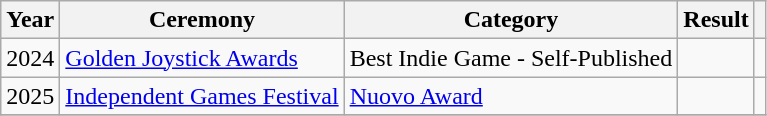<table class="wikitable plainrowheaders sortable" width="auto">
<tr>
<th scope="col">Year</th>
<th scope="col">Ceremony</th>
<th scope="col">Category</th>
<th scope="col">Result</th>
<th scope="col" class="unsortable"></th>
</tr>
<tr>
<td style="text-align:center;">2024</td>
<td><a href='#'>Golden Joystick Awards</a></td>
<td>Best Indie Game - Self-Published</td>
<td></td>
<td style="text-align:center;"></td>
</tr>
<tr>
<td style="text-align:center;">2025</td>
<td><a href='#'>Independent Games Festival</a></td>
<td><a href='#'>Nuovo Award</a></td>
<td></td>
<td style="text-align:center;"></td>
</tr>
<tr>
</tr>
</table>
